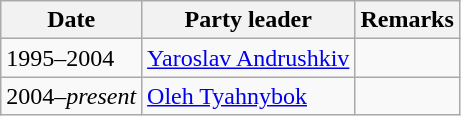<table class="wikitable">
<tr>
<th>Date</th>
<th>Party leader</th>
<th>Remarks</th>
</tr>
<tr>
<td>1995–2004</td>
<td><a href='#'>Yaroslav Andrushkiv</a></td>
<td></td>
</tr>
<tr>
<td>2004–<em>present</em></td>
<td><a href='#'>Oleh Tyahnybok</a></td>
<td></td>
</tr>
</table>
